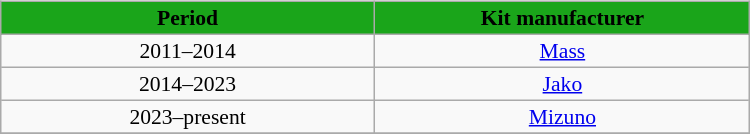<table width=50% align="left">
<tr>
<td valign=top width=60%><br><table align=center border=1 width=80% cellpadding="2" cellspacing="0" style="background: #f9f9f9; border: 1px #aaa solid; border-collapse: collapse; font-size: 90%; text-align: center">
<tr align=center bgcolor=#1AA51A style=“color:black;">
<th width=50%><span>Period</span></th>
<th width=50%><span>Kit manufacturer</span></th>
</tr>
<tr>
<td align=center>2011–2014</td>
<td> <a href='#'>Mass</a></td>
</tr>
<tr>
<td align=center>2014–2023</td>
<td> <a href='#'>Jako</a></td>
</tr>
<tr>
<td align=center>2023–present</td>
<td> <a href='#'>Mizuno</a></td>
</tr>
<tr>
</tr>
</table>
</td>
</tr>
</table>
